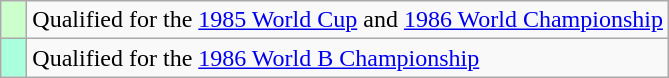<table class="wikitable" style="text-align: left;">
<tr>
<td width=10px bgcolor=#ccffcc></td>
<td>Qualified for the <a href='#'>1985 World Cup</a> and <a href='#'>1986 World Championship</a></td>
</tr>
<tr>
<td width=10px bgcolor=#aaffdd></td>
<td>Qualified for the <a href='#'>1986 World B Championship</a></td>
</tr>
</table>
